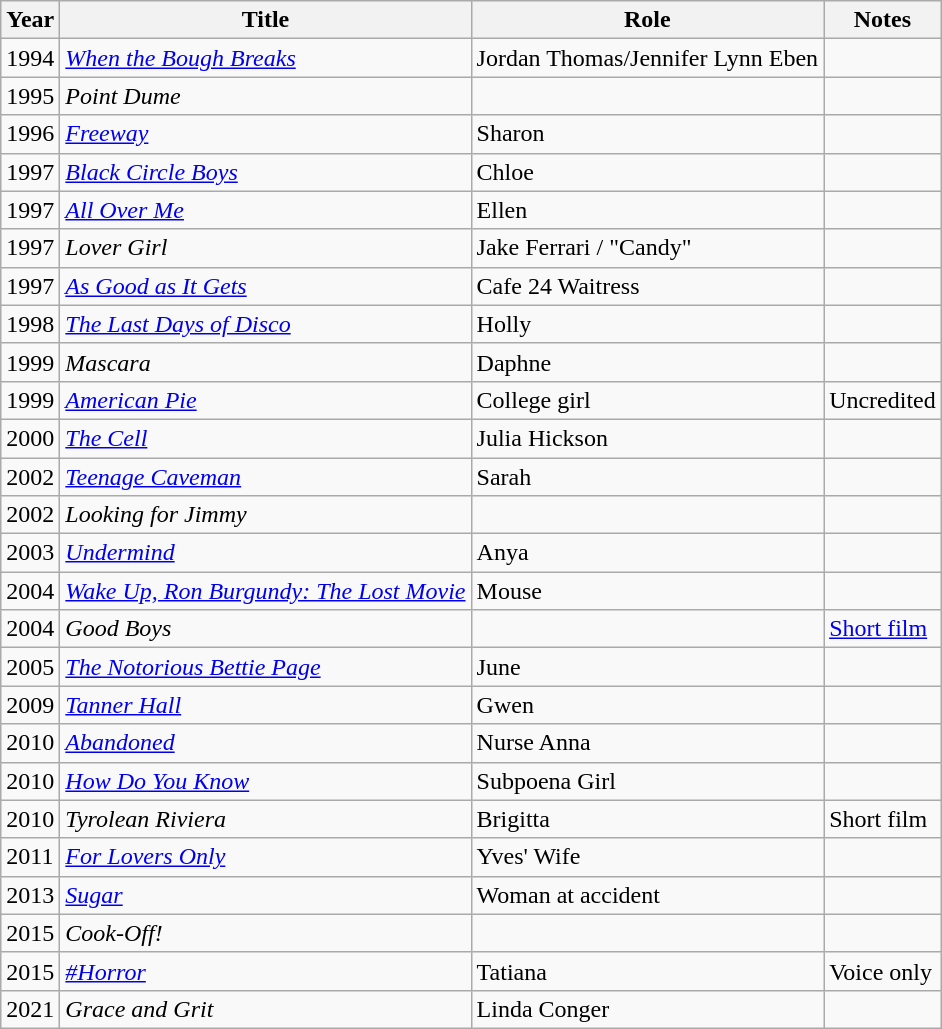<table class="wikitable sortable">
<tr>
<th>Year</th>
<th>Title</th>
<th>Role</th>
<th>Notes</th>
</tr>
<tr>
<td>1994</td>
<td><em><a href='#'>When the Bough Breaks</a></em></td>
<td>Jordan Thomas/Jennifer Lynn Eben</td>
<td></td>
</tr>
<tr>
<td>1995</td>
<td><em>Point Dume</em></td>
<td></td>
<td></td>
</tr>
<tr>
<td>1996</td>
<td><em><a href='#'>Freeway</a></em></td>
<td>Sharon</td>
<td></td>
</tr>
<tr>
<td>1997</td>
<td><em><a href='#'>Black Circle Boys</a></em></td>
<td>Chloe</td>
<td></td>
</tr>
<tr>
<td>1997</td>
<td><em><a href='#'>All Over Me</a></em></td>
<td>Ellen</td>
<td></td>
</tr>
<tr>
<td>1997</td>
<td><em>Lover Girl</em></td>
<td>Jake Ferrari / "Candy"</td>
<td></td>
</tr>
<tr>
<td>1997</td>
<td><em><a href='#'>As Good as It Gets</a></em></td>
<td>Cafe 24 Waitress</td>
<td></td>
</tr>
<tr>
<td>1998</td>
<td><em><a href='#'>The Last Days of Disco</a></em></td>
<td>Holly</td>
<td></td>
</tr>
<tr>
<td>1999</td>
<td><em>Mascara</em></td>
<td>Daphne</td>
<td></td>
</tr>
<tr>
<td>1999</td>
<td><em><a href='#'>American Pie</a></em></td>
<td>College girl</td>
<td>Uncredited</td>
</tr>
<tr>
<td>2000</td>
<td><em><a href='#'>The Cell</a></em></td>
<td>Julia Hickson</td>
<td></td>
</tr>
<tr>
<td>2002</td>
<td><em><a href='#'>Teenage Caveman</a></em></td>
<td>Sarah</td>
<td></td>
</tr>
<tr>
<td>2002</td>
<td><em>Looking for Jimmy</em></td>
<td></td>
<td></td>
</tr>
<tr>
<td>2003</td>
<td><em><a href='#'>Undermind</a></em></td>
<td>Anya</td>
<td></td>
</tr>
<tr>
<td>2004</td>
<td><em><a href='#'>Wake Up, Ron Burgundy: The Lost Movie</a></em></td>
<td>Mouse</td>
<td></td>
</tr>
<tr>
<td>2004</td>
<td><em>Good Boys</em></td>
<td></td>
<td><a href='#'>Short film</a></td>
</tr>
<tr>
<td>2005</td>
<td><em><a href='#'>The Notorious Bettie Page</a></em></td>
<td>June</td>
<td></td>
</tr>
<tr>
<td>2009</td>
<td><em><a href='#'>Tanner Hall</a></em></td>
<td>Gwen</td>
<td></td>
</tr>
<tr>
<td>2010</td>
<td><em><a href='#'>Abandoned</a></em></td>
<td>Nurse Anna</td>
<td></td>
</tr>
<tr>
<td>2010</td>
<td><em><a href='#'>How Do You Know</a></em></td>
<td>Subpoena Girl</td>
<td></td>
</tr>
<tr>
<td>2010</td>
<td><em>Tyrolean Riviera</em></td>
<td>Brigitta</td>
<td>Short film</td>
</tr>
<tr>
<td>2011</td>
<td><em><a href='#'>For Lovers Only</a></em></td>
<td>Yves' Wife</td>
<td></td>
</tr>
<tr>
<td>2013</td>
<td><em><a href='#'>Sugar</a></em></td>
<td>Woman at accident</td>
<td></td>
</tr>
<tr>
<td>2015</td>
<td><em>Cook-Off!</em></td>
<td></td>
<td></td>
</tr>
<tr>
<td>2015</td>
<td><em><a href='#'>#Horror</a></em></td>
<td>Tatiana</td>
<td>Voice only</td>
</tr>
<tr>
<td>2021</td>
<td><em>Grace and Grit</em></td>
<td>Linda Conger</td>
<td></td>
</tr>
</table>
